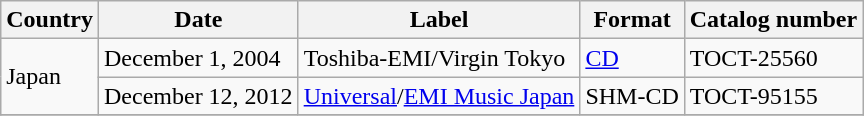<table class="wikitable">
<tr>
<th>Country</th>
<th>Date</th>
<th>Label</th>
<th>Format</th>
<th>Catalog number</th>
</tr>
<tr>
<td rowspan="2">Japan</td>
<td>December 1, 2004</td>
<td>Toshiba-EMI/Virgin Tokyo</td>
<td><a href='#'>CD</a></td>
<td>TOCT-25560</td>
</tr>
<tr>
<td>December 12, 2012</td>
<td><a href='#'>Universal</a>/<a href='#'>EMI Music Japan</a></td>
<td>SHM-CD</td>
<td>TOCT-95155</td>
</tr>
<tr>
</tr>
</table>
